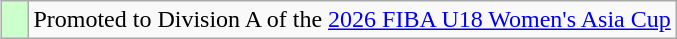<table class="wikitable" align=right>
<tr>
<td width=10px bgcolor=ccffcc></td>
<td>Promoted to Division A of the <a href='#'>2026 FIBA U18 Women's Asia Cup</a></td>
</tr>
</table>
